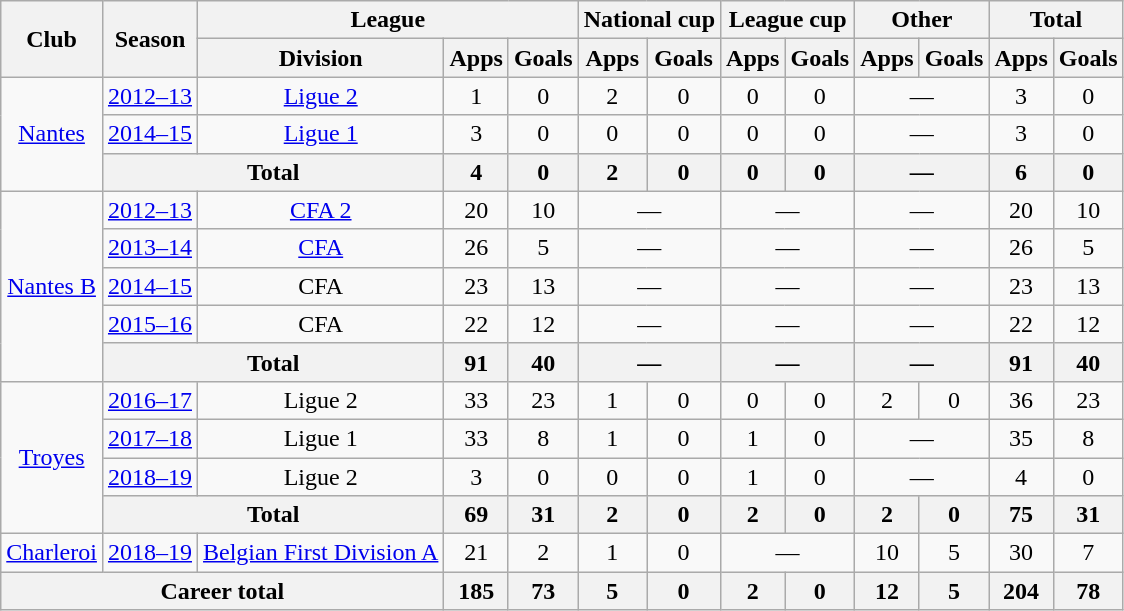<table class="wikitable" style="text-align:center">
<tr>
<th rowspan="2">Club</th>
<th rowspan="2">Season</th>
<th colspan="3">League</th>
<th colspan="2">National cup</th>
<th colspan="2">League cup</th>
<th colspan="2">Other</th>
<th colspan="2">Total</th>
</tr>
<tr>
<th>Division</th>
<th>Apps</th>
<th>Goals</th>
<th>Apps</th>
<th>Goals</th>
<th>Apps</th>
<th>Goals</th>
<th>Apps</th>
<th>Goals</th>
<th>Apps</th>
<th>Goals</th>
</tr>
<tr>
<td rowspan="3"><a href='#'>Nantes</a></td>
<td><a href='#'>2012–13</a></td>
<td><a href='#'>Ligue 2</a></td>
<td>1</td>
<td>0</td>
<td>2</td>
<td>0</td>
<td>0</td>
<td>0</td>
<td colspan="2">—</td>
<td>3</td>
<td>0</td>
</tr>
<tr>
<td><a href='#'>2014–15</a></td>
<td><a href='#'>Ligue 1</a></td>
<td>3</td>
<td>0</td>
<td>0</td>
<td>0</td>
<td>0</td>
<td>0</td>
<td colspan="2">—</td>
<td>3</td>
<td>0</td>
</tr>
<tr>
<th colspan="2">Total</th>
<th>4</th>
<th>0</th>
<th>2</th>
<th>0</th>
<th>0</th>
<th>0</th>
<th colspan="2">—</th>
<th>6</th>
<th>0</th>
</tr>
<tr>
<td rowspan=5><a href='#'>Nantes B</a></td>
<td><a href='#'>2012–13</a></td>
<td><a href='#'>CFA 2</a></td>
<td>20</td>
<td>10</td>
<td colspan="2">—</td>
<td colspan="2">—</td>
<td colspan="2">—</td>
<td>20</td>
<td>10</td>
</tr>
<tr>
<td><a href='#'>2013–14</a></td>
<td><a href='#'>CFA</a></td>
<td>26</td>
<td>5</td>
<td colspan="2">—</td>
<td colspan="2">—</td>
<td colspan="2">—</td>
<td>26</td>
<td>5</td>
</tr>
<tr>
<td><a href='#'>2014–15</a></td>
<td>CFA</td>
<td>23</td>
<td>13</td>
<td colspan="2">—</td>
<td colspan="2">—</td>
<td colspan="2">—</td>
<td>23</td>
<td>13</td>
</tr>
<tr>
<td><a href='#'>2015–16</a></td>
<td>CFA</td>
<td>22</td>
<td>12</td>
<td colspan="2">—</td>
<td colspan="2">—</td>
<td colspan="2">—</td>
<td>22</td>
<td>12</td>
</tr>
<tr>
<th colspan="2">Total</th>
<th>91</th>
<th>40</th>
<th colspan="2">—</th>
<th colspan="2">—</th>
<th colspan="2">—</th>
<th>91</th>
<th>40</th>
</tr>
<tr>
<td rowspan="4"><a href='#'>Troyes</a></td>
<td><a href='#'>2016–17</a></td>
<td>Ligue 2</td>
<td>33</td>
<td>23</td>
<td>1</td>
<td>0</td>
<td>0</td>
<td>0</td>
<td>2</td>
<td>0</td>
<td>36</td>
<td>23</td>
</tr>
<tr>
<td><a href='#'>2017–18</a></td>
<td>Ligue 1</td>
<td>33</td>
<td>8</td>
<td>1</td>
<td>0</td>
<td>1</td>
<td>0</td>
<td colspan="2">—</td>
<td>35</td>
<td>8</td>
</tr>
<tr>
<td><a href='#'>2018–19</a></td>
<td>Ligue 2</td>
<td>3</td>
<td>0</td>
<td>0</td>
<td>0</td>
<td>1</td>
<td>0</td>
<td colspan="2">—</td>
<td>4</td>
<td>0</td>
</tr>
<tr>
<th colspan="2">Total</th>
<th>69</th>
<th>31</th>
<th>2</th>
<th>0</th>
<th>2</th>
<th>0</th>
<th>2</th>
<th>0</th>
<th>75</th>
<th>31</th>
</tr>
<tr>
<td><a href='#'>Charleroi</a></td>
<td><a href='#'>2018–19</a></td>
<td><a href='#'>Belgian First Division A</a></td>
<td>21</td>
<td>2</td>
<td>1</td>
<td>0</td>
<td colspan="2">—</td>
<td>10</td>
<td>5</td>
<td>30</td>
<td>7</td>
</tr>
<tr>
<th colspan="3">Career total</th>
<th>185</th>
<th>73</th>
<th>5</th>
<th>0</th>
<th>2</th>
<th>0</th>
<th>12</th>
<th>5</th>
<th>204</th>
<th>78</th>
</tr>
</table>
